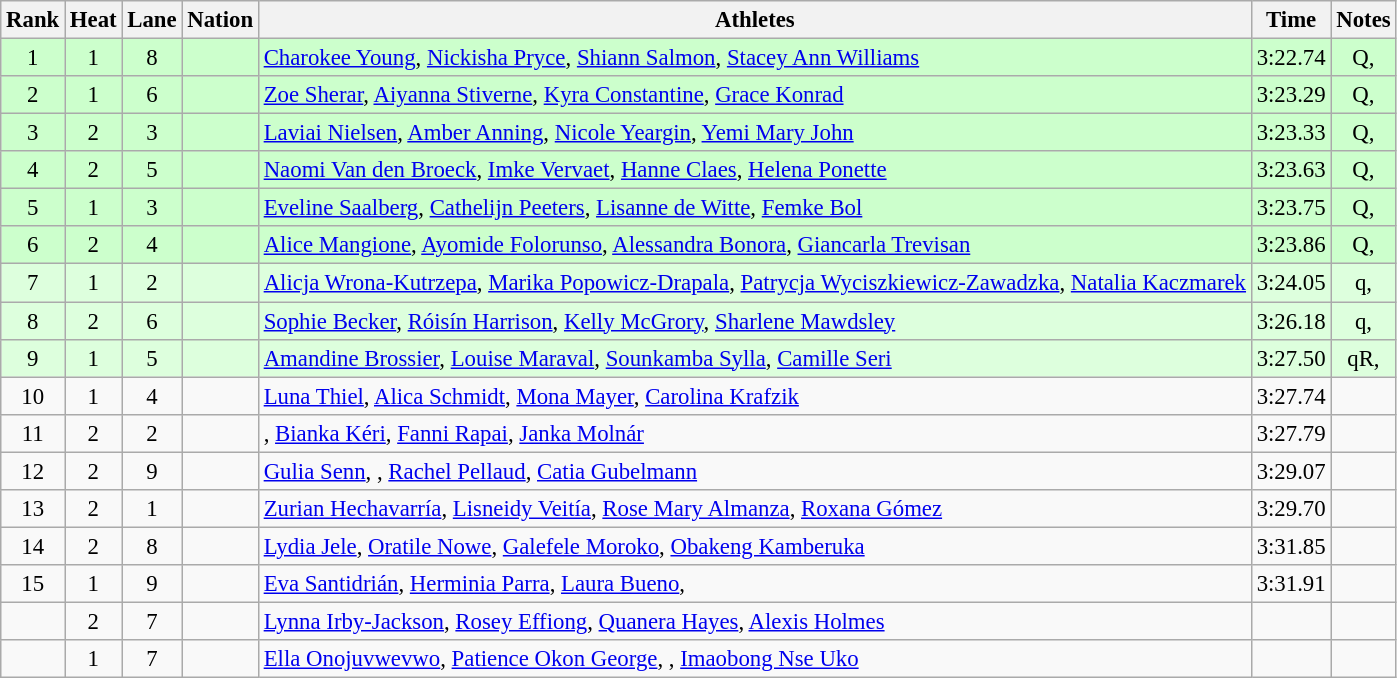<table class="wikitable sortable" style="text-align:center; font-size:95%;">
<tr>
<th scope="col">Rank</th>
<th scope="col">Heat</th>
<th scope="col">Lane</th>
<th scope="col">Nation</th>
<th scope="col">Athletes</th>
<th scope="col">Time</th>
<th scope="col">Notes</th>
</tr>
<tr bgcolor=ccffcc>
<td>1</td>
<td>1</td>
<td>8</td>
<td align="left"></td>
<td align="left"><a href='#'>Charokee Young</a>, <a href='#'>Nickisha Pryce</a>, <a href='#'>Shiann Salmon</a>, <a href='#'>Stacey Ann Williams</a></td>
<td>3:22.74</td>
<td>Q, </td>
</tr>
<tr bgcolor=ccffcc>
<td>2</td>
<td>1</td>
<td>6</td>
<td align="left"></td>
<td align="left"><a href='#'>Zoe Sherar</a>, <a href='#'>Aiyanna Stiverne</a>, <a href='#'>Kyra Constantine</a>, <a href='#'>Grace Konrad</a></td>
<td>3:23.29</td>
<td>Q, </td>
</tr>
<tr bgcolor=ccffcc>
<td>3</td>
<td>2</td>
<td>3</td>
<td align="left"></td>
<td align="left"><a href='#'>Laviai Nielsen</a>, <a href='#'>Amber Anning</a>, <a href='#'>Nicole Yeargin</a>, <a href='#'>Yemi Mary John</a></td>
<td>3:23.33</td>
<td>Q, </td>
</tr>
<tr bgcolor=ccffcc>
<td>4</td>
<td>2</td>
<td>5</td>
<td align="left"></td>
<td align="left"><a href='#'>Naomi Van den Broeck</a>, <a href='#'>Imke Vervaet</a>, <a href='#'>Hanne Claes</a>, <a href='#'>Helena Ponette</a></td>
<td>3:23.63</td>
<td>Q, </td>
</tr>
<tr bgcolor=ccffcc>
<td>5</td>
<td>1</td>
<td>3</td>
<td align="left"></td>
<td align="left"><a href='#'>Eveline Saalberg</a>, <a href='#'>Cathelijn Peeters</a>, <a href='#'>Lisanne de Witte</a>, <a href='#'>Femke Bol</a></td>
<td>3:23.75</td>
<td>Q, </td>
</tr>
<tr bgcolor=ccffcc>
<td>6</td>
<td>2</td>
<td>4</td>
<td align="left"></td>
<td align="left"><a href='#'>Alice Mangione</a>, <a href='#'>Ayomide Folorunso</a>, <a href='#'>Alessandra Bonora</a>, <a href='#'>Giancarla Trevisan</a></td>
<td>3:23.86</td>
<td>Q, </td>
</tr>
<tr bgcolor=ddffdd>
<td>7</td>
<td>1</td>
<td>2</td>
<td align="left"></td>
<td align="left"><a href='#'>Alicja Wrona-Kutrzepa</a>, <a href='#'>Marika Popowicz-Drapala</a>, <a href='#'>Patrycja Wyciszkiewicz-Zawadzka</a>, <a href='#'>Natalia Kaczmarek</a></td>
<td>3:24.05</td>
<td>q, </td>
</tr>
<tr bgcolor=ddffdd>
<td>8</td>
<td>2</td>
<td>6</td>
<td align="left"></td>
<td align="left"><a href='#'>Sophie Becker</a>, <a href='#'>Róisín Harrison</a>, <a href='#'>Kelly McGrory</a>, <a href='#'>Sharlene Mawdsley</a></td>
<td>3:26.18</td>
<td>q, </td>
</tr>
<tr bgcolor=ddffdd>
<td>9</td>
<td>1</td>
<td>5</td>
<td align="left"></td>
<td align="left"><a href='#'>Amandine Brossier</a>, <a href='#'>Louise Maraval</a>, <a href='#'>Sounkamba Sylla</a>, <a href='#'>Camille Seri</a></td>
<td>3:27.50</td>
<td>qR, </td>
</tr>
<tr>
<td>10</td>
<td>1</td>
<td>4</td>
<td align="left"></td>
<td align="left"><a href='#'>Luna Thiel</a>, <a href='#'>Alica Schmidt</a>, <a href='#'>Mona Mayer</a>, <a href='#'>Carolina Krafzik</a></td>
<td>3:27.74</td>
<td></td>
</tr>
<tr>
<td>11</td>
<td>2</td>
<td>2</td>
<td align="left"></td>
<td align="left">, <a href='#'>Bianka Kéri</a>, <a href='#'>Fanni Rapai</a>, <a href='#'>Janka Molnár</a></td>
<td>3:27.79</td>
<td></td>
</tr>
<tr>
<td>12</td>
<td>2</td>
<td>9</td>
<td align="left"></td>
<td align="left"><a href='#'>Gulia Senn</a>, , <a href='#'>Rachel Pellaud</a>, <a href='#'>Catia Gubelmann</a></td>
<td>3:29.07</td>
<td></td>
</tr>
<tr>
<td>13</td>
<td>2</td>
<td>1</td>
<td align="left"></td>
<td align="left"><a href='#'>Zurian Hechavarría</a>, <a href='#'>Lisneidy Veitía</a>, <a href='#'>Rose Mary Almanza</a>, <a href='#'>Roxana Gómez</a></td>
<td>3:29.70</td>
<td></td>
</tr>
<tr>
<td>14</td>
<td>2</td>
<td>8</td>
<td align="left"></td>
<td align="left"><a href='#'>Lydia Jele</a>, <a href='#'>Oratile Nowe</a>, <a href='#'>Galefele Moroko</a>, <a href='#'>Obakeng Kamberuka</a></td>
<td>3:31.85</td>
<td></td>
</tr>
<tr>
<td>15</td>
<td>1</td>
<td>9</td>
<td align="left"></td>
<td align="left"><a href='#'>Eva Santidrián</a>, <a href='#'>Herminia Parra</a>, <a href='#'>Laura Bueno</a>, </td>
<td>3:31.91</td>
<td></td>
</tr>
<tr>
<td></td>
<td>2</td>
<td>7</td>
<td align="left"></td>
<td align="left"><a href='#'>Lynna Irby-Jackson</a>, <a href='#'>Rosey Effiong</a>, <a href='#'>Quanera Hayes</a>, <a href='#'>Alexis Holmes</a></td>
<td></td>
<td></td>
</tr>
<tr>
<td></td>
<td>1</td>
<td>7</td>
<td align="left"></td>
<td align="left"><a href='#'>Ella Onojuvwevwo</a>, <a href='#'>Patience Okon George</a>, , <a href='#'>Imaobong Nse Uko</a></td>
<td></td>
<td></td>
</tr>
</table>
